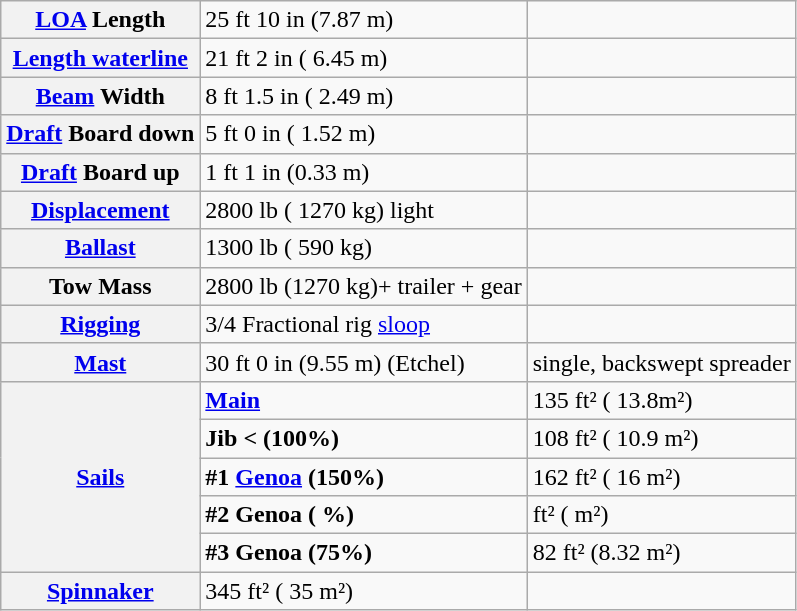<table class="wikitable">
<tr>
<th><a href='#'>LOA</a> Length</th>
<td>25 ft 10 in (7.87 m)</td>
<td> </td>
</tr>
<tr>
<th><a href='#'>Length waterline</a></th>
<td>21 ft 2 in ( 6.45 m)</td>
<td> </td>
</tr>
<tr>
<th><a href='#'>Beam</a> Width</th>
<td>8 ft 1.5 in ( 2.49 m)</td>
<td> </td>
</tr>
<tr>
<th><a href='#'>Draft</a> Board down</th>
<td>5 ft 0 in ( 1.52 m)</td>
<td> </td>
</tr>
<tr>
<th><a href='#'>Draft</a> Board up</th>
<td>1 ft 1 in (0.33 m)</td>
<td> </td>
</tr>
<tr>
<th><a href='#'>Displacement</a></th>
<td>2800 lb ( 1270 kg) light</td>
<td> </td>
</tr>
<tr>
<th><a href='#'>Ballast</a></th>
<td>1300 lb ( 590 kg)</td>
<td> </td>
</tr>
<tr>
<th>Tow Mass</th>
<td>2800 lb (1270 kg)+ trailer + gear</td>
<td> </td>
</tr>
<tr>
<th><a href='#'>Rigging</a></th>
<td>3/4 Fractional rig <a href='#'>sloop</a></td>
</tr>
<tr>
<th><a href='#'>Mast</a></th>
<td>30 ft 0 in (9.55 m) (Etchel)</td>
<td>single, backswept spreader</td>
</tr>
<tr>
<th rowspan=5><a href='#'>Sails</a></th>
<td><strong><a href='#'>Main</a></strong></td>
<td>135 ft² ( 13.8m²)</td>
</tr>
<tr>
<td><strong>Jib < (100%)</strong></td>
<td>108 ft² ( 10.9 m²)</td>
</tr>
<tr>
<td><strong>#1 <a href='#'>Genoa</a> (150%)</strong></td>
<td>162 ft² ( 16 m²)</td>
</tr>
<tr>
<td><strong>#2 Genoa ( %)</strong></td>
<td>ft² (  m²)</td>
</tr>
<tr>
<td><strong>#3 Genoa (75%)</strong></td>
<td>82 ft² (8.32 m²)</td>
</tr>
<tr>
<th><a href='#'>Spinnaker</a></th>
<td>345 ft² ( 35 m²)</td>
</tr>
</table>
